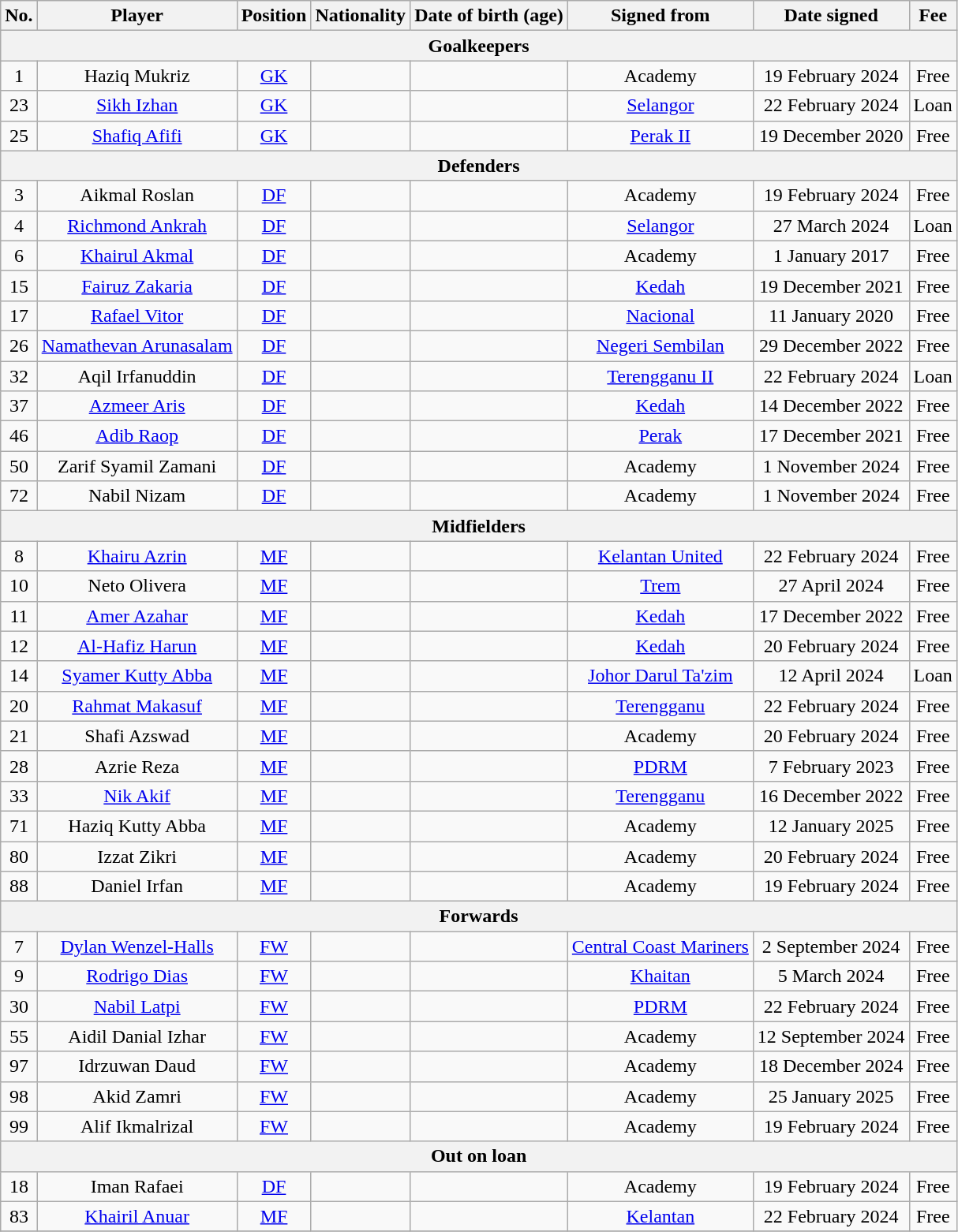<table class="wikitable" style="text-align:center">
<tr>
<th style="text-align:center">No.</th>
<th style="text-align:center">Player</th>
<th style="text-align:center">Position</th>
<th style="text-align:center">Nationality</th>
<th style="text-align:center">Date of birth (age)</th>
<th style="text-align:center">Signed from</th>
<th style="text-align:center">Date signed</th>
<th style="text-align:center">Fee</th>
</tr>
<tr>
<th colspan="8" style="vertical-align:bottom;">Goalkeepers</th>
</tr>
<tr>
<td>1</td>
<td>Haziq Mukriz</td>
<td><a href='#'>GK</a></td>
<td></td>
<td></td>
<td>Academy</td>
<td>19 February 2024</td>
<td>Free</td>
</tr>
<tr>
<td>23</td>
<td><a href='#'>Sikh Izhan</a></td>
<td><a href='#'>GK</a></td>
<td></td>
<td></td>
<td><a href='#'>Selangor</a></td>
<td>22 February 2024</td>
<td>Loan</td>
</tr>
<tr>
<td>25</td>
<td><a href='#'>Shafiq Afifi</a></td>
<td><a href='#'>GK</a></td>
<td></td>
<td></td>
<td><a href='#'>Perak II</a></td>
<td>19 December 2020</td>
<td>Free</td>
</tr>
<tr>
<th colspan="8" style="vertical-align:bottom;">Defenders</th>
</tr>
<tr>
<td>3</td>
<td>Aikmal Roslan</td>
<td><a href='#'>DF</a></td>
<td></td>
<td></td>
<td>Academy</td>
<td>19 February 2024</td>
<td>Free</td>
</tr>
<tr>
<td>4</td>
<td><a href='#'>Richmond Ankrah</a></td>
<td><a href='#'>DF</a></td>
<td></td>
<td></td>
<td><a href='#'>Selangor</a></td>
<td>27 March 2024</td>
<td>Loan</td>
</tr>
<tr>
<td>6</td>
<td><a href='#'>Khairul Akmal</a></td>
<td><a href='#'>DF</a></td>
<td></td>
<td></td>
<td>Academy</td>
<td>1 January 2017</td>
<td>Free</td>
</tr>
<tr>
<td>15</td>
<td><a href='#'>Fairuz Zakaria</a></td>
<td><a href='#'>DF</a></td>
<td></td>
<td></td>
<td><a href='#'>Kedah</a></td>
<td>19 December 2021</td>
<td>Free</td>
</tr>
<tr>
<td>17</td>
<td><a href='#'>Rafael Vitor</a></td>
<td><a href='#'>DF</a></td>
<td></td>
<td></td>
<td><a href='#'>Nacional</a></td>
<td>11 January 2020</td>
<td>Free</td>
</tr>
<tr>
<td>26</td>
<td><a href='#'>Namathevan Arunasalam</a></td>
<td><a href='#'>DF</a></td>
<td></td>
<td></td>
<td><a href='#'>Negeri Sembilan</a></td>
<td>29 December 2022</td>
<td>Free</td>
</tr>
<tr>
<td>32</td>
<td>Aqil Irfanuddin</td>
<td><a href='#'>DF</a></td>
<td></td>
<td></td>
<td><a href='#'>Terengganu II</a></td>
<td>22 February 2024</td>
<td>Loan</td>
</tr>
<tr>
<td>37</td>
<td><a href='#'>Azmeer Aris</a></td>
<td><a href='#'>DF</a></td>
<td></td>
<td></td>
<td><a href='#'>Kedah</a></td>
<td>14 December 2022</td>
<td>Free</td>
</tr>
<tr>
<td>46</td>
<td><a href='#'>Adib Raop</a></td>
<td><a href='#'>DF</a></td>
<td></td>
<td></td>
<td><a href='#'>Perak</a></td>
<td>17 December 2021</td>
<td>Free</td>
</tr>
<tr>
<td>50</td>
<td>Zarif Syamil Zamani</td>
<td><a href='#'>DF</a></td>
<td></td>
<td></td>
<td>Academy</td>
<td>1 November 2024</td>
<td>Free</td>
</tr>
<tr>
<td>72</td>
<td>Nabil Nizam</td>
<td><a href='#'>DF</a></td>
<td></td>
<td></td>
<td>Academy</td>
<td>1 November 2024</td>
<td>Free</td>
</tr>
<tr>
<th colspan="8" style="vertical-align:bottom;">Midfielders</th>
</tr>
<tr>
<td>8</td>
<td><a href='#'>Khairu Azrin</a></td>
<td><a href='#'>MF</a></td>
<td></td>
<td></td>
<td><a href='#'>Kelantan United</a></td>
<td>22 February 2024</td>
<td>Free</td>
</tr>
<tr>
<td>10</td>
<td>Neto Olivera</td>
<td><a href='#'>MF</a></td>
<td></td>
<td></td>
<td><a href='#'>Trem</a></td>
<td>27 April 2024</td>
<td>Free</td>
</tr>
<tr>
<td>11</td>
<td><a href='#'>Amer Azahar</a></td>
<td><a href='#'>MF</a></td>
<td></td>
<td></td>
<td><a href='#'>Kedah</a></td>
<td>17 December 2022</td>
<td>Free</td>
</tr>
<tr>
<td>12</td>
<td><a href='#'>Al-Hafiz Harun</a></td>
<td><a href='#'>MF</a></td>
<td></td>
<td></td>
<td><a href='#'>Kedah</a></td>
<td>20 February 2024</td>
<td>Free</td>
</tr>
<tr>
<td>14</td>
<td><a href='#'>Syamer Kutty Abba</a></td>
<td><a href='#'>MF</a></td>
<td></td>
<td></td>
<td><a href='#'>Johor Darul Ta'zim</a></td>
<td>12 April 2024</td>
<td>Loan</td>
</tr>
<tr>
<td>20</td>
<td><a href='#'>Rahmat Makasuf</a></td>
<td><a href='#'>MF</a></td>
<td></td>
<td></td>
<td><a href='#'>Terengganu</a></td>
<td>22 February 2024</td>
<td>Free</td>
</tr>
<tr>
<td>21</td>
<td>Shafi Azswad</td>
<td><a href='#'>MF</a></td>
<td></td>
<td></td>
<td>Academy</td>
<td>20 February 2024</td>
<td>Free</td>
</tr>
<tr>
<td>28</td>
<td>Azrie Reza</td>
<td><a href='#'>MF</a></td>
<td></td>
<td></td>
<td><a href='#'>PDRM</a></td>
<td>7 February 2023</td>
<td>Free</td>
</tr>
<tr>
<td>33</td>
<td><a href='#'>Nik Akif</a></td>
<td><a href='#'>MF</a></td>
<td></td>
<td></td>
<td><a href='#'>Terengganu</a></td>
<td>16 December 2022</td>
<td>Free</td>
</tr>
<tr>
<td>71</td>
<td>Haziq Kutty Abba</td>
<td><a href='#'>MF</a></td>
<td></td>
<td></td>
<td>Academy</td>
<td>12 January 2025</td>
<td>Free</td>
</tr>
<tr>
<td>80</td>
<td>Izzat Zikri</td>
<td><a href='#'>MF</a></td>
<td></td>
<td></td>
<td>Academy</td>
<td>20 February 2024</td>
<td>Free</td>
</tr>
<tr>
<td>88</td>
<td>Daniel Irfan</td>
<td><a href='#'>MF</a></td>
<td></td>
<td></td>
<td>Academy</td>
<td>19 February 2024</td>
<td>Free</td>
</tr>
<tr>
<th colspan="8" style="vertical-align:bottom;">Forwards</th>
</tr>
<tr>
<td>7</td>
<td><a href='#'>Dylan Wenzel-Halls</a></td>
<td><a href='#'>FW</a></td>
<td></td>
<td></td>
<td><a href='#'>Central Coast Mariners</a></td>
<td>2 September 2024</td>
<td>Free</td>
</tr>
<tr>
<td>9</td>
<td><a href='#'>Rodrigo Dias</a></td>
<td><a href='#'>FW</a></td>
<td></td>
<td></td>
<td><a href='#'>Khaitan</a></td>
<td>5 March 2024</td>
<td>Free</td>
</tr>
<tr>
<td>30</td>
<td><a href='#'>Nabil Latpi</a></td>
<td><a href='#'>FW</a></td>
<td></td>
<td></td>
<td><a href='#'>PDRM</a></td>
<td>22 February 2024</td>
<td>Free</td>
</tr>
<tr>
<td>55</td>
<td>Aidil Danial Izhar</td>
<td><a href='#'>FW</a></td>
<td></td>
<td></td>
<td>Academy</td>
<td>12 September 2024</td>
<td>Free</td>
</tr>
<tr>
<td>97</td>
<td>Idrzuwan Daud</td>
<td><a href='#'>FW</a></td>
<td></td>
<td></td>
<td>Academy</td>
<td>18 December 2024</td>
<td>Free</td>
</tr>
<tr>
<td>98</td>
<td>Akid Zamri</td>
<td><a href='#'>FW</a></td>
<td></td>
<td></td>
<td>Academy</td>
<td>25 January 2025</td>
<td>Free</td>
</tr>
<tr>
<td>99</td>
<td>Alif Ikmalrizal</td>
<td><a href='#'>FW</a></td>
<td></td>
<td></td>
<td>Academy</td>
<td>19 February 2024</td>
<td>Free</td>
</tr>
<tr>
<th colspan="8" style="vertical-align:bottom;">Out on loan</th>
</tr>
<tr>
<td>18</td>
<td>Iman Rafaei</td>
<td><a href='#'>DF</a></td>
<td></td>
<td></td>
<td>Academy</td>
<td>19 February 2024</td>
<td>Free</td>
</tr>
<tr>
<td>83</td>
<td><a href='#'>Khairil Anuar</a></td>
<td><a href='#'>MF</a></td>
<td></td>
<td></td>
<td><a href='#'>Kelantan</a></td>
<td>22 February 2024</td>
<td>Free</td>
</tr>
<tr>
</tr>
</table>
